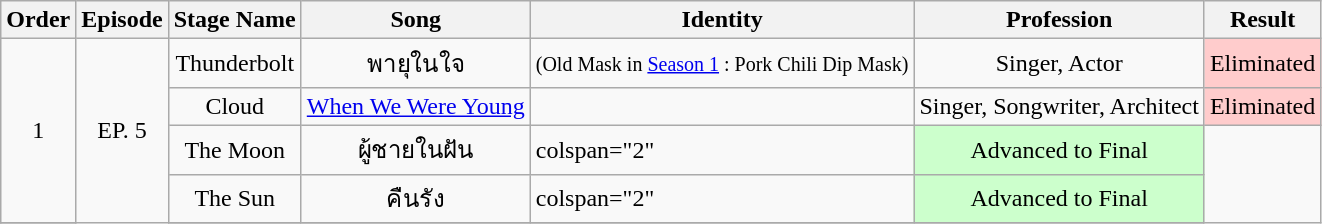<table class="wikitable">
<tr>
<th>Order</th>
<th>Episode</th>
<th>Stage Name</th>
<th>Song</th>
<th>Identity</th>
<th>Profession</th>
<th>Result</th>
</tr>
<tr>
<td rowspan="4" style="text-align:center;">1</td>
<td rowspan="6" align="center">EP. 5</td>
<td style="text-align:center;">Thunderbolt</td>
<td style="text-align:center;">พายุในใจ</td>
<td style="text-align:center;"> <small>(Old Mask in <a href='#'>Season 1</a> : Pork Chili Dip Mask)</small></td>
<td style="text-align:center;">Singer, Actor</td>
<td style="text-align:center; background:#ffcccc;">Eliminated</td>
</tr>
<tr>
<td style="text-align:center;">Cloud</td>
<td style="text-align:center;"><a href='#'>When We Were Young</a></td>
<td style="text-align:center;"></td>
<td style="text-align:center;">Singer, Songwriter, Architect</td>
<td style="text-align:center; background:#ffcccc;">Eliminated</td>
</tr>
<tr>
<td style="text-align:center;">The Moon</td>
<td style="text-align:center;">ผู้ชายในฝัน</td>
<td>colspan="2"  </td>
<td style="text-align:center; background:#ccffcc;">Advanced to Final</td>
</tr>
<tr>
<td style="text-align:center;">The Sun</td>
<td style="text-align:center;">คืนรัง</td>
<td>colspan="2"  </td>
<td style="text-align:center; background:#ccffcc;">Advanced to Final</td>
</tr>
<tr>
</tr>
</table>
